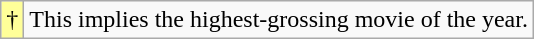<table class="wikitable">
<tr>
<td style="background-color:#FFFF99">†</td>
<td>This implies the highest-grossing movie of the year.</td>
</tr>
</table>
